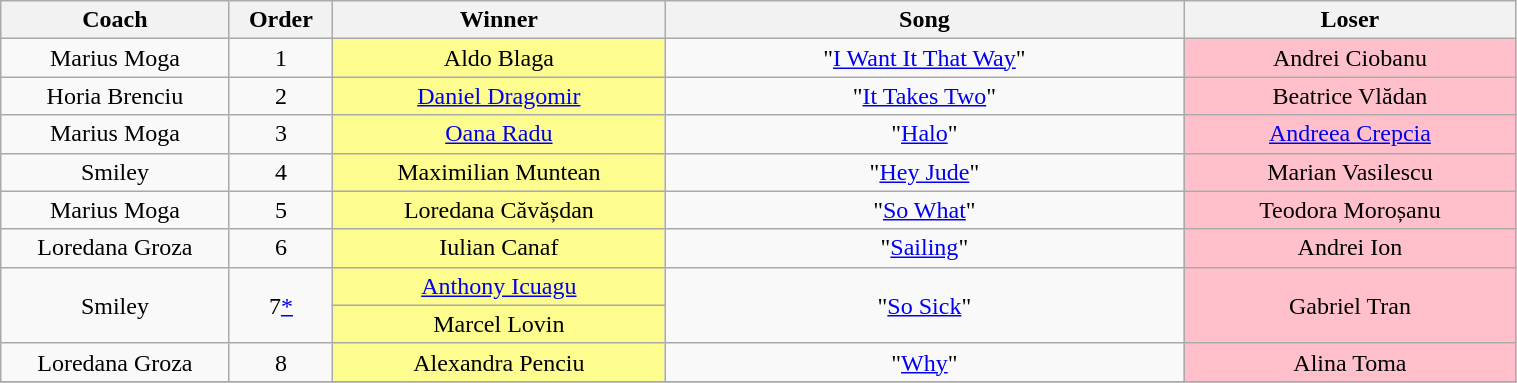<table class="wikitable" style="text-align: center; width:80%;">
<tr>
<th style="width:11%;">Coach</th>
<th style="width:05%;">Order</th>
<th style="width:16%;">Winner</th>
<th style="width:25%;">Song</th>
<th style="width:16%;">Loser</th>
</tr>
<tr>
<td>Marius Moga</td>
<td>1</td>
<td style="background:#fdfc8f;">Aldo Blaga</td>
<td>"<a href='#'>I Want It That Way</a>"</td>
<td style="background:pink;">Andrei Ciobanu</td>
</tr>
<tr>
<td>Horia Brenciu</td>
<td>2</td>
<td style="background:#fdfc8f;"><a href='#'>Daniel Dragomir</a></td>
<td>"<a href='#'>It Takes Two</a>"</td>
<td style="background:pink;">Beatrice Vlădan</td>
</tr>
<tr>
<td>Marius Moga</td>
<td>3</td>
<td style="background:#fdfc8f;"><a href='#'>Oana Radu</a></td>
<td>"<a href='#'>Halo</a>"</td>
<td style="background:pink;"><a href='#'>Andreea Crepcia</a></td>
</tr>
<tr>
<td>Smiley</td>
<td>4</td>
<td style="background:#fdfc8f;">Maximilian Muntean</td>
<td>"<a href='#'>Hey Jude</a>"</td>
<td style="background:pink;">Marian Vasilescu</td>
</tr>
<tr>
<td>Marius Moga</td>
<td>5</td>
<td style="background:#fdfc8f;">Loredana Căvășdan</td>
<td>"<a href='#'>So What</a>"</td>
<td style="background:pink;">Teodora Moroșanu</td>
</tr>
<tr>
<td>Loredana Groza</td>
<td>6</td>
<td style="background:#fdfc8f;">Iulian Canaf</td>
<td>"<a href='#'>Sailing</a>"</td>
<td style="background:pink;">Andrei Ion</td>
</tr>
<tr>
<td rowspan="2">Smiley</td>
<td rowspan="2">7<span><a href='#'>*</a></span></td>
<td style="background:#fdfc8f;" "width:08%;"><a href='#'>Anthony Icuagu</a></td>
<td rowspan="2">"<a href='#'>So Sick</a>"</td>
<td rowspan="2" style="background:pink;">Gabriel Tran</td>
</tr>
<tr>
<td style="background:#fdfc8f;" "width:08%;">Marcel Lovin</td>
</tr>
<tr>
<td>Loredana Groza</td>
<td>8</td>
<td style="background:#fdfc8f;">Alexandra Penciu</td>
<td>"<a href='#'>Why</a>"</td>
<td style="background:pink;">Alina Toma</td>
</tr>
<tr>
</tr>
</table>
